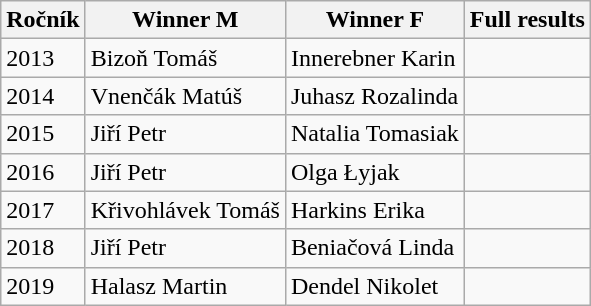<table class="wikitable">
<tr>
<th>Ročník</th>
<th>Winner M</th>
<th>Winner F</th>
<th>Full results</th>
</tr>
<tr>
<td>2013</td>
<td> Bizoň Tomáš</td>
<td> Innerebner Karin</td>
<td></td>
</tr>
<tr>
<td>2014</td>
<td> Vnenčák Matúš</td>
<td> Juhasz Rozalinda</td>
<td></td>
</tr>
<tr>
<td>2015</td>
<td> Jiří Petr</td>
<td> Natalia Tomasiak</td>
<td></td>
</tr>
<tr>
<td>2016</td>
<td> Jiří Petr</td>
<td> Olga Łyjak</td>
<td></td>
</tr>
<tr>
<td>2017</td>
<td> Křivohlávek Tomáš</td>
<td> Harkins Erika</td>
<td></td>
</tr>
<tr>
<td>2018</td>
<td> Jiří Petr</td>
<td> Beniačová Linda</td>
<td></td>
</tr>
<tr>
<td>2019</td>
<td> Halasz Martin</td>
<td> Dendel Nikolet</td>
<td></td>
</tr>
</table>
